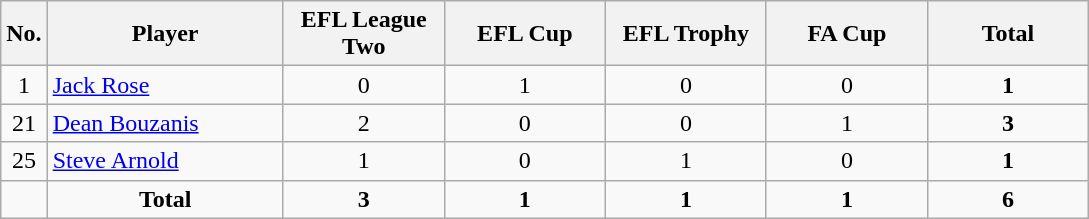<table class="wikitable sortable alternance"  style="text-align:center">
<tr>
<th width=10>No.</th>
<th width=150>Player</th>
<th width=100>EFL League Two</th>
<th width=100>EFL Cup</th>
<th width=100>EFL Trophy</th>
<th width=100>FA Cup</th>
<th width=100>Total</th>
</tr>
<tr>
<td>1</td>
<td align="left"> <a href='#'>Jack Rose</a></td>
<td>0</td>
<td>1</td>
<td>0</td>
<td>0</td>
<td><strong>1</strong></td>
</tr>
<tr>
<td>21</td>
<td align="left"> <a href='#'>Dean Bouzanis</a></td>
<td>2</td>
<td>0</td>
<td>0</td>
<td>1</td>
<td><strong>3</strong></td>
</tr>
<tr>
<td>25</td>
<td align="left"> <a href='#'>Steve Arnold</a></td>
<td>1</td>
<td>0</td>
<td>1</td>
<td>0</td>
<td><strong>1</strong></td>
</tr>
<tr>
<td rowspan="1"></td>
<td colspan=1><strong>Total</strong></td>
<td><strong>3</strong></td>
<td><strong>1</strong></td>
<td><strong>1</strong></td>
<td><strong>1</strong></td>
<td><strong>6</strong></td>
</tr>
</table>
